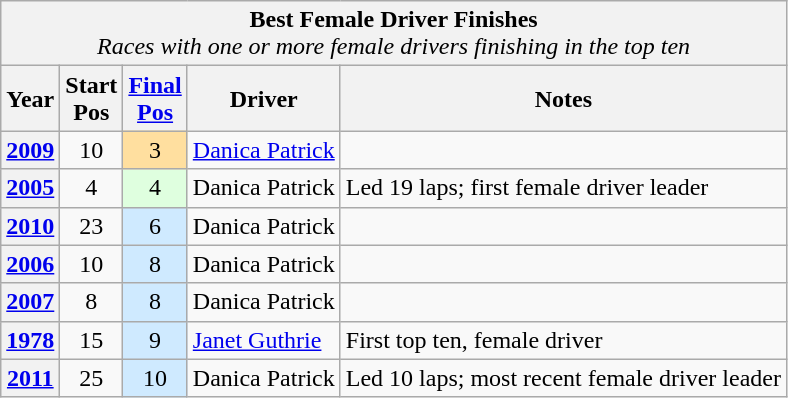<table class="wikitable">
<tr>
<td style="background:#F2F2F2;" align="center" colspan="5"><strong>Best Female Driver Finishes</strong><br><em>Races with one or more female drivers finishing in the top ten</em></td>
</tr>
<tr>
<td style="background:#F2F2F2;" align="center"><strong>Year</strong></td>
<td style="background:#F2F2F2;" align="center"><strong>Start<br>Pos</strong></td>
<td style="background:#F2F2F2;" align="center"><strong><a href='#'>Final<br>Pos</a></strong></td>
<td style="background:#F2F2F2;" align="center"><strong>Driver</strong></td>
<td style="background:#F2F2F2;" align="center"><strong>Notes</strong></td>
</tr>
<tr>
<td style="background:#F2F2F2;" align="center"><strong><a href='#'>2009</a></strong></td>
<td align="center">10</td>
<td style="background:#FFDF9F;" align="center">3</td>
<td> <a href='#'>Danica Patrick</a></td>
<td> </td>
</tr>
<tr>
<td style="background:#F2F2F2;" align="center"><strong><a href='#'>2005</a></strong></td>
<td align="center">4</td>
<td style="background:#DFFFDF;" align="center">4</td>
<td> Danica Patrick</td>
<td>Led 19 laps; first female driver leader</td>
</tr>
<tr>
<td style="background:#F2F2F2;" align="center"><strong><a href='#'>2010</a></strong></td>
<td align="center">23</td>
<td style="background:#CFEAFF;" align="center">6</td>
<td> Danica Patrick</td>
<td> </td>
</tr>
<tr>
<td style="background:#F2F2F2;" align="center"><strong><a href='#'>2006</a></strong></td>
<td align="center">10</td>
<td style="background:#CFEAFF;" align="center">8</td>
<td> Danica Patrick</td>
<td> </td>
</tr>
<tr>
<td style="background:#F2F2F2;" align="center"><strong><a href='#'>2007</a></strong></td>
<td align="center">8</td>
<td style="background:#CFEAFF;" align="center">8</td>
<td> Danica Patrick</td>
<td> </td>
</tr>
<tr>
<td style="background:#F2F2F2;" align="center"><strong><a href='#'>1978</a></strong></td>
<td align="center">15</td>
<td style="background:#CFEAFF;" align="center">9</td>
<td> <a href='#'>Janet Guthrie</a></td>
<td>First top ten, female driver</td>
</tr>
<tr>
<td style="background:#F2F2F2;" align="center"><strong><a href='#'>2011</a></strong></td>
<td align="center">25</td>
<td style="background:#CFEAFF;" align="center">10</td>
<td> Danica Patrick</td>
<td>Led 10 laps; most recent female driver leader</td>
</tr>
</table>
